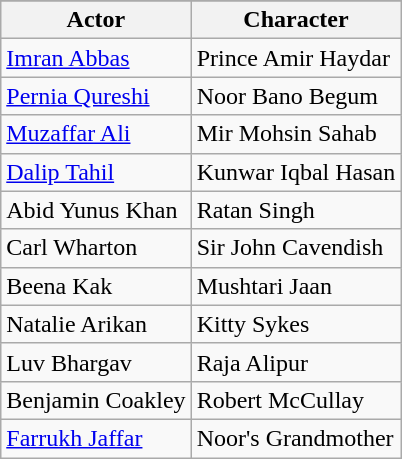<table class="wikitable sortable">
<tr style="text-align:center;">
</tr>
<tr>
<th>Actor</th>
<th>Character</th>
</tr>
<tr>
<td><a href='#'>Imran Abbas</a></td>
<td>Prince Amir Haydar</td>
</tr>
<tr>
<td><a href='#'>Pernia Qureshi</a></td>
<td>Noor Bano Begum</td>
</tr>
<tr>
<td><a href='#'>Muzaffar Ali</a></td>
<td>Mir Mohsin Sahab</td>
</tr>
<tr>
<td><a href='#'>Dalip Tahil</a></td>
<td>Kunwar Iqbal Hasan</td>
</tr>
<tr>
<td>Abid Yunus Khan</td>
<td>Ratan Singh</td>
</tr>
<tr>
<td>Carl Wharton</td>
<td>Sir John Cavendish</td>
</tr>
<tr>
<td>Beena Kak</td>
<td>Mushtari Jaan</td>
</tr>
<tr>
<td>Natalie Arikan</td>
<td>Kitty Sykes</td>
</tr>
<tr>
<td>Luv Bhargav</td>
<td>Raja Alipur</td>
</tr>
<tr>
<td>Benjamin Coakley</td>
<td>Robert McCullay</td>
</tr>
<tr>
<td><a href='#'>Farrukh Jaffar</a></td>
<td>Noor's Grandmother</td>
</tr>
</table>
